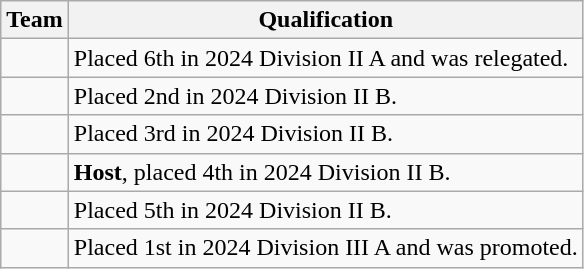<table class="wikitable">
<tr>
<th>Team</th>
<th>Qualification</th>
</tr>
<tr>
<td></td>
<td>Placed 6th in 2024 Division II A and was relegated.</td>
</tr>
<tr>
<td></td>
<td>Placed 2nd in 2024 Division II B.</td>
</tr>
<tr>
<td></td>
<td>Placed 3rd in 2024 Division II B.</td>
</tr>
<tr>
<td></td>
<td><strong>Host</strong>, placed 4th in 2024 Division II B.</td>
</tr>
<tr>
<td></td>
<td>Placed 5th in 2024 Division II B.</td>
</tr>
<tr>
<td></td>
<td>Placed 1st in 2024 Division III A and was promoted.</td>
</tr>
</table>
